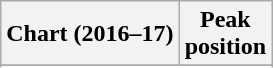<table class="wikitable sortable plainrowheaders" style="text-align:center">
<tr>
<th scope="col">Chart (2016–17)</th>
<th scope="col">Peak<br> position</th>
</tr>
<tr>
</tr>
<tr>
</tr>
<tr>
</tr>
</table>
